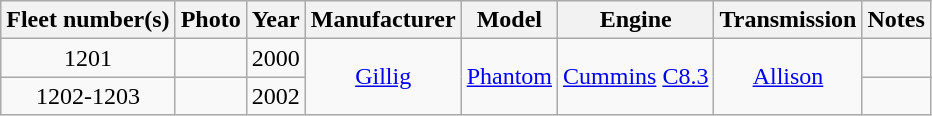<table class=wikitable>
<tr>
<th>Fleet number(s)</th>
<th>Photo</th>
<th>Year</th>
<th>Manufacturer</th>
<th>Model</th>
<th>Engine</th>
<th>Transmission</th>
<th>Notes</th>
</tr>
<tr align="center">
<td>1201</td>
<td></td>
<td>2000</td>
<td rowspan="2"><a href='#'>Gillig</a></td>
<td rowspan="2"><a href='#'>Phantom</a></td>
<td rowspan="2"><a href='#'>Cummins</a> <a href='#'>C8.3</a></td>
<td rowspan="2"><a href='#'>Allison</a></td>
<td></td>
</tr>
<tr align="center">
<td>1202-1203</td>
<td></td>
<td>2002</td>
<td></td>
</tr>
</table>
